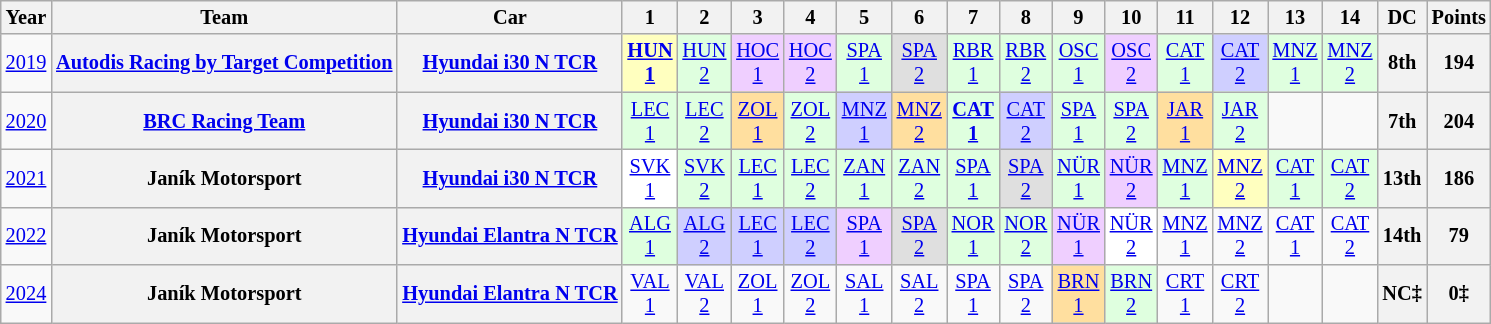<table class="wikitable" style="text-align:center; font-size:85%">
<tr>
<th>Year</th>
<th>Team</th>
<th>Car</th>
<th>1</th>
<th>2</th>
<th>3</th>
<th>4</th>
<th>5</th>
<th>6</th>
<th>7</th>
<th>8</th>
<th>9</th>
<th>10</th>
<th>11</th>
<th>12</th>
<th>13</th>
<th>14</th>
<th>DC</th>
<th>Points</th>
</tr>
<tr>
<td><a href='#'>2019</a></td>
<th><a href='#'>Autodis Racing by Target Competition</a></th>
<th><a href='#'>Hyundai i30 N TCR</a></th>
<td style="background:#FFFFBF;"><strong><a href='#'>HUN<br>1</a></strong><br></td>
<td style="background:#DFFFDF;"><a href='#'>HUN<br>2</a><br></td>
<td style="background:#EFCFFF;"><a href='#'>HOC<br>1</a><br></td>
<td style="background:#EFCFFF;"><a href='#'>HOC<br>2</a><br></td>
<td style="background:#DFFFDF;"><a href='#'>SPA<br>1</a><br></td>
<td style="background:#DFDFDF;"><a href='#'>SPA<br>2</a><br></td>
<td style="background:#DFFFDF;"><a href='#'>RBR<br>1</a><br></td>
<td style="background:#DFFFDF;"><a href='#'>RBR<br>2</a><br></td>
<td style="background:#DFFFDF;"><a href='#'>OSC<br>1</a><br></td>
<td style="background:#EFCFFF;"><a href='#'>OSC<br>2</a><br></td>
<td style="background:#DFFFDF;"><a href='#'>CAT<br>1</a><br></td>
<td style="background:#CFCFFF;"><a href='#'>CAT<br>2</a><br></td>
<td style="background:#DFFFDF;"><a href='#'>MNZ<br>1</a><br></td>
<td style="background:#DFFFDF;"><a href='#'>MNZ<br>2</a><br></td>
<th>8th</th>
<th>194</th>
</tr>
<tr>
<td><a href='#'>2020</a></td>
<th><a href='#'>BRC Racing Team</a></th>
<th><a href='#'>Hyundai i30 N TCR</a></th>
<td style="background:#DFFFDF;"><a href='#'>LEC<br>1</a><br></td>
<td style="background:#DFFFDF;"><a href='#'>LEC<br>2</a><br></td>
<td style="background:#FFDF9F;"><a href='#'>ZOL<br>1</a><br></td>
<td style="background:#DFFFDF;"><a href='#'>ZOL<br>2</a><br></td>
<td style="background:#CFCFFF;"><a href='#'>MNZ<br>1</a><br></td>
<td style="background:#FFDF9F;"><a href='#'>MNZ<br>2</a><br></td>
<td style="background:#DFFFDF;"><strong><a href='#'>CAT<br>1</a></strong><br></td>
<td style="background:#CFCFFF;"><a href='#'>CAT<br>2</a><br></td>
<td style="background:#DFFFDF;"><a href='#'>SPA<br>1</a><br></td>
<td style="background:#DFFFDF;"><a href='#'>SPA<br>2</a><br></td>
<td style="background:#FFDF9F;"><a href='#'>JAR<br>1</a><br></td>
<td style="background:#DFFFDF;"><a href='#'>JAR<br>2</a><br></td>
<td></td>
<td></td>
<th>7th</th>
<th>204</th>
</tr>
<tr>
<td><a href='#'>2021</a></td>
<th>Janík Motorsport</th>
<th><a href='#'>Hyundai i30 N TCR</a></th>
<td style="background:#FFFFFF;"><a href='#'>SVK<br>1</a><br></td>
<td style="background:#DFFFDF;"><a href='#'>SVK<br>2</a><br></td>
<td style="background:#DFFFDF;"><a href='#'>LEC<br>1</a><br></td>
<td style="background:#DFFFDF;"><a href='#'>LEC<br>2</a><br></td>
<td style="background:#DFFFDF;"><a href='#'>ZAN<br>1</a><br></td>
<td style="background:#DFFFDF;"><a href='#'>ZAN<br>2</a><br></td>
<td style="background:#DFFFDF;"><a href='#'>SPA<br>1</a><br></td>
<td style="background:#DFDFDF;"><a href='#'>SPA<br>2</a><br></td>
<td style="background:#DFFFDF;"><a href='#'>NÜR<br>1</a><br></td>
<td style="background:#EFCFFF;"><a href='#'>NÜR<br>2</a><br></td>
<td style="background:#DFFFDF;"><a href='#'>MNZ<br>1</a><br></td>
<td style="background:#FFFFBF;"><a href='#'>MNZ<br>2</a><br></td>
<td style="background:#DFFFDF;"><a href='#'>CAT<br>1</a><br></td>
<td style="background:#DFFFDF;"><a href='#'>CAT<br>2</a><br></td>
<th>13th</th>
<th>186</th>
</tr>
<tr>
<td><a href='#'>2022</a></td>
<th>Janík Motorsport</th>
<th><a href='#'>Hyundai Elantra N TCR</a></th>
<td style="background:#DFFFDF;"><a href='#'>ALG<br>1</a><br></td>
<td style="background:#CFCFFF;"><a href='#'>ALG<br>2</a><br></td>
<td style="background:#CFCFFF;"><a href='#'>LEC<br>1</a><br></td>
<td style="background:#CFCFFF;"><a href='#'>LEC<br>2</a><br></td>
<td style="background:#EFCFFF;"><a href='#'>SPA<br>1</a><br></td>
<td style="background:#DFDFDF;"><a href='#'>SPA<br>2</a><br></td>
<td style="background:#DFFFDF;"><a href='#'>NOR<br>1</a><br></td>
<td style="background:#DFFFDF;"><a href='#'>NOR<br>2</a><br></td>
<td style="background:#EFCFFF;"><a href='#'>NÜR<br>1</a><br></td>
<td style="background:#FFFFFF;"><a href='#'>NÜR<br>2</a><br></td>
<td><a href='#'>MNZ<br>1</a></td>
<td><a href='#'>MNZ<br>2</a></td>
<td><a href='#'>CAT<br>1</a></td>
<td><a href='#'>CAT<br>2</a></td>
<th>14th</th>
<th>79</th>
</tr>
<tr>
<td><a href='#'>2024</a></td>
<th>Janík Motorsport</th>
<th><a href='#'>Hyundai Elantra N TCR</a></th>
<td><a href='#'>VAL<br>1</a></td>
<td><a href='#'>VAL<br>2</a></td>
<td><a href='#'>ZOL<br>1</a></td>
<td><a href='#'>ZOL<br>2</a></td>
<td><a href='#'>SAL<br>1</a></td>
<td><a href='#'>SAL<br>2</a></td>
<td><a href='#'>SPA<br>1</a></td>
<td><a href='#'>SPA<br>2</a></td>
<td style="background:#FFDF9F;"><a href='#'>BRN<br>1</a><br></td>
<td style="background:#DFFFDF;"><a href='#'>BRN<br>2</a><br></td>
<td><a href='#'>CRT<br>1</a></td>
<td><a href='#'>CRT<br>2</a></td>
<td></td>
<td></td>
<th>NC‡</th>
<th>0‡</th>
</tr>
</table>
